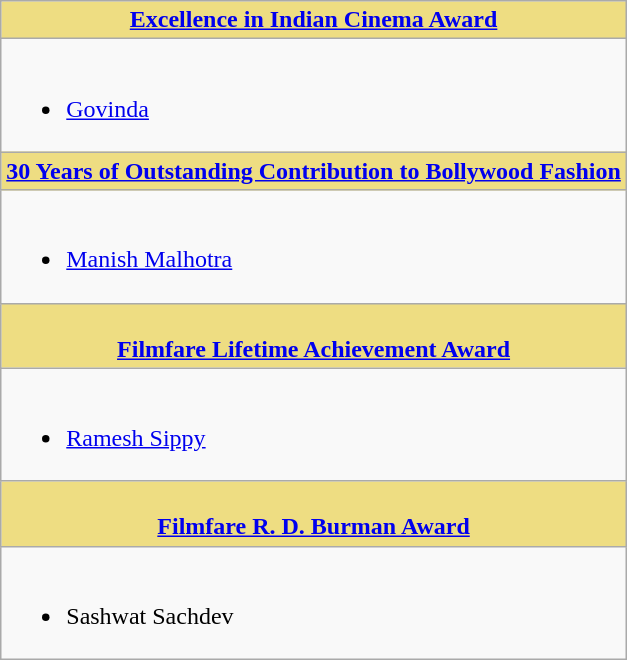<table class="wikitable">
<tr>
<th style="background:#EEDD82;" colspan="2"><a href='#'>Excellence in Indian Cinema Award</a></th>
</tr>
<tr>
<td colspan=3><br><ul><li><a href='#'>Govinda</a></li></ul></td>
</tr>
<tr>
<th style="background:#EEDD82;"><a href='#'> 30 Years of Outstanding Contribution to Bollywood Fashion</a></th>
</tr>
<tr>
<td><br><ul><li><a href='#'>Manish Malhotra</a></li></ul></td>
</tr>
<tr>
<th style="background:#EEDD82;"><br><a href='#'>Filmfare Lifetime Achievement Award</a></th>
</tr>
<tr>
<td><br><ul><li><a href='#'>Ramesh Sippy</a></li></ul></td>
</tr>
<tr>
<th style="background:#EEDD82;"><br><a href='#'>Filmfare R. D. Burman Award</a></th>
</tr>
<tr>
<td><br><ul><li>Sashwat Sachdev</li></ul></td>
</tr>
</table>
